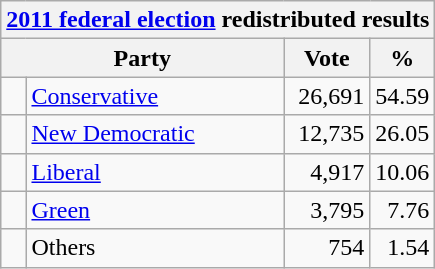<table class="wikitable">
<tr>
<th colspan="4"><a href='#'>2011 federal election</a> redistributed results</th>
</tr>
<tr>
<th bgcolor="#DDDDFF" width="130px" colspan="2">Party</th>
<th bgcolor="#DDDDFF" width="50px">Vote</th>
<th bgcolor="#DDDDFF" width="30px">%</th>
</tr>
<tr>
<td> </td>
<td><a href='#'>Conservative</a></td>
<td align="right">26,691</td>
<td align="right">54.59</td>
</tr>
<tr>
<td> </td>
<td><a href='#'>New Democratic</a></td>
<td align="right">12,735</td>
<td align="right">26.05</td>
</tr>
<tr>
<td> </td>
<td><a href='#'>Liberal</a></td>
<td align="right">4,917</td>
<td align="right">10.06</td>
</tr>
<tr>
<td> </td>
<td><a href='#'>Green</a></td>
<td align="right">3,795</td>
<td align="right">7.76</td>
</tr>
<tr>
<td> </td>
<td>Others</td>
<td align="right">754</td>
<td align="right">1.54</td>
</tr>
</table>
